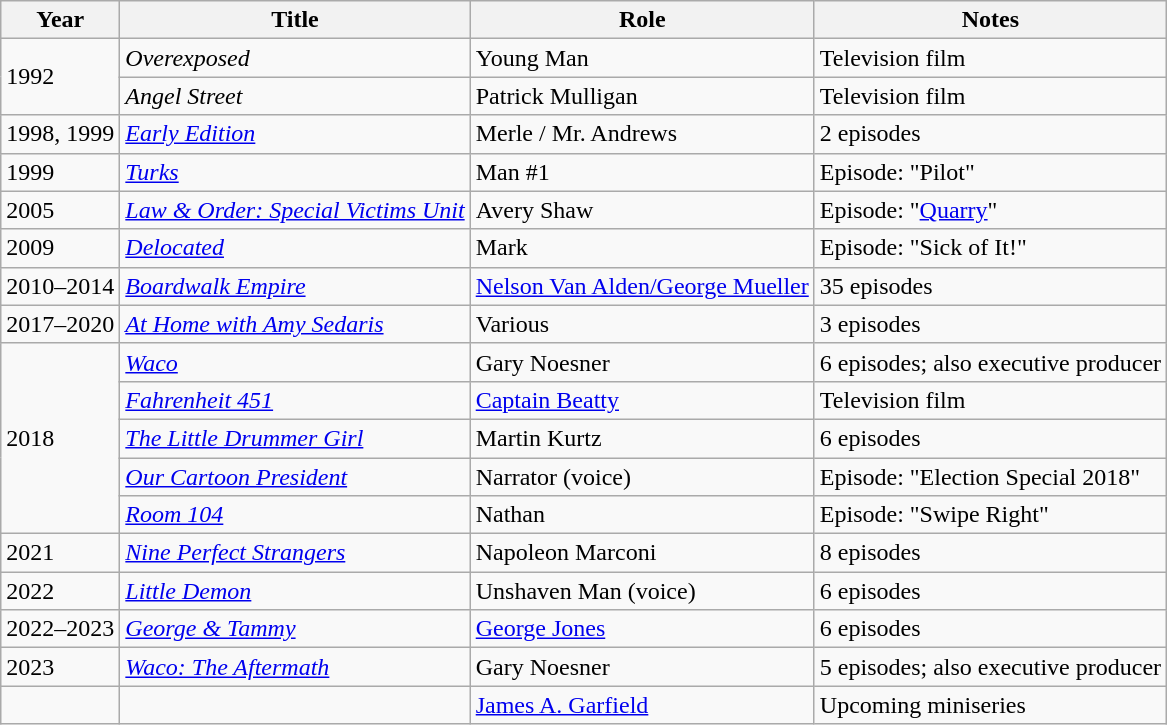<table class="wikitable sortable">
<tr>
<th scope="col">Year</th>
<th scope="col">Title</th>
<th scope="col">Role</th>
<th scope="col" class="unsortable">Notes</th>
</tr>
<tr>
<td rowspan="2">1992</td>
<td><em>Overexposed</em></td>
<td>Young Man</td>
<td>Television film</td>
</tr>
<tr>
<td><em>Angel Street</em></td>
<td>Patrick Mulligan</td>
<td>Television film</td>
</tr>
<tr>
<td>1998, 1999</td>
<td><em><a href='#'>Early Edition</a></em></td>
<td>Merle / Mr. Andrews</td>
<td>2 episodes</td>
</tr>
<tr>
<td>1999</td>
<td><em><a href='#'>Turks</a></em></td>
<td>Man #1</td>
<td>Episode: "Pilot"</td>
</tr>
<tr>
<td>2005</td>
<td><em><a href='#'>Law & Order: Special Victims Unit</a></em></td>
<td>Avery Shaw</td>
<td>Episode: "<a href='#'>Quarry</a>"</td>
</tr>
<tr>
<td>2009</td>
<td><em><a href='#'>Delocated</a></em></td>
<td>Mark</td>
<td>Episode: "Sick of It!"</td>
</tr>
<tr>
<td>2010–2014</td>
<td><em><a href='#'>Boardwalk Empire</a></em></td>
<td><a href='#'>Nelson Van Alden/George Mueller</a></td>
<td>35 episodes</td>
</tr>
<tr>
<td>2017–2020</td>
<td><em><a href='#'>At Home with Amy Sedaris</a></em></td>
<td>Various</td>
<td>3 episodes</td>
</tr>
<tr>
<td rowspan="5">2018</td>
<td><em><a href='#'>Waco</a></em></td>
<td>Gary Noesner</td>
<td>6 episodes; also executive producer</td>
</tr>
<tr>
<td><em><a href='#'>Fahrenheit 451</a></em></td>
<td><a href='#'>Captain Beatty</a></td>
<td>Television film</td>
</tr>
<tr>
<td><em><a href='#'>The Little Drummer Girl</a></em></td>
<td>Martin Kurtz</td>
<td>6 episodes</td>
</tr>
<tr>
<td><em><a href='#'>Our Cartoon President</a></em></td>
<td>Narrator (voice)</td>
<td>Episode: "Election Special 2018"</td>
</tr>
<tr>
<td><em><a href='#'>Room 104</a></em></td>
<td>Nathan</td>
<td>Episode: "Swipe Right"</td>
</tr>
<tr>
<td>2021</td>
<td><em><a href='#'>Nine Perfect Strangers</a></em></td>
<td>Napoleon Marconi</td>
<td>8 episodes</td>
</tr>
<tr>
<td>2022</td>
<td><em><a href='#'>Little Demon</a></em></td>
<td>Unshaven Man (voice)</td>
<td>6 episodes</td>
</tr>
<tr>
<td>2022–2023</td>
<td><em><a href='#'>George & Tammy</a></em></td>
<td><a href='#'>George Jones</a></td>
<td>6 episodes</td>
</tr>
<tr>
<td>2023</td>
<td><em><a href='#'>Waco: The Aftermath</a></em></td>
<td>Gary Noesner</td>
<td>5 episodes; also executive producer</td>
</tr>
<tr>
<td></td>
<td></td>
<td><a href='#'>James A. Garfield</a></td>
<td>Upcoming miniseries</td>
</tr>
</table>
